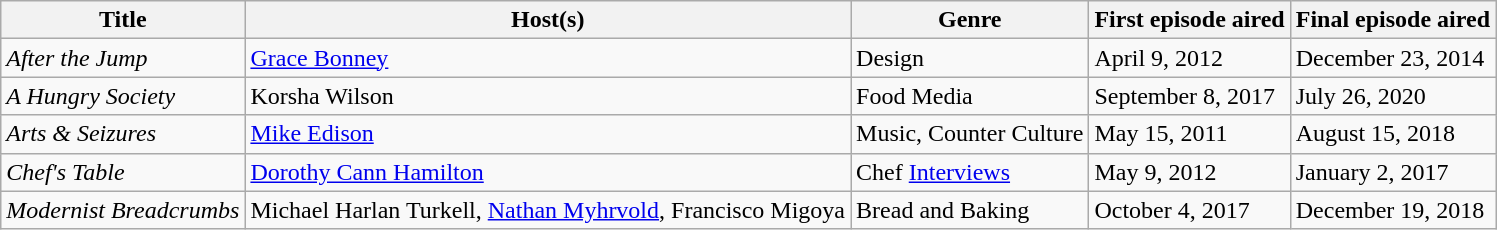<table class="wikitable sortable">
<tr>
<th>Title</th>
<th>Host(s)</th>
<th>Genre</th>
<th>First episode aired</th>
<th>Final episode aired</th>
</tr>
<tr>
<td><em>After the Jump</em></td>
<td><a href='#'>Grace Bonney</a></td>
<td>Design</td>
<td>April 9, 2012</td>
<td>December 23, 2014</td>
</tr>
<tr>
<td><em>A Hungry Society</em></td>
<td>Korsha Wilson</td>
<td>Food Media</td>
<td>September 8, 2017</td>
<td>July 26, 2020 </td>
</tr>
<tr>
<td><em>Arts & Seizures</em></td>
<td><a href='#'>Mike Edison</a></td>
<td>Music, Counter Culture</td>
<td>May 15, 2011</td>
<td>August 15, 2018 </td>
</tr>
<tr>
<td><em>Chef's Table</em></td>
<td><a href='#'>Dorothy Cann Hamilton</a></td>
<td>Chef <a href='#'>Interviews</a></td>
<td>May 9, 2012</td>
<td>January 2, 2017</td>
</tr>
<tr>
<td><em>Modernist Breadcrumbs</em></td>
<td>Michael Harlan Turkell, <a href='#'>Nathan Myhrvold</a>, Francisco Migoya</td>
<td>Bread and Baking</td>
<td>October 4, 2017</td>
<td>December 19, 2018</td>
</tr>
</table>
